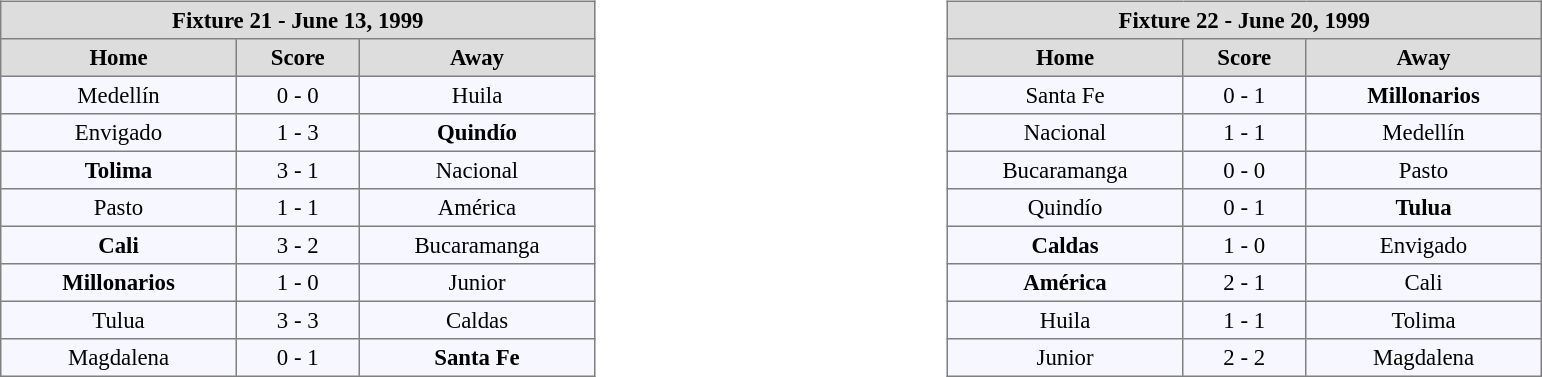<table width=100%>
<tr>
<td valign=top width=50% align=left><br><table align=center bgcolor="#f7f8ff" cellpadding="3" cellspacing="0" border="1" style="font-size: 95%; border: gray solid 1px; border-collapse: collapse;">
<tr align=center bgcolor=#DDDDDD style="color:black;">
<th colspan=3 align=center>Fixture 21 - June 13, 1999</th>
</tr>
<tr align=center bgcolor=#DDDDDD style="color:black;">
<th width="150">Home</th>
<th width="75">Score</th>
<th width="150">Away</th>
</tr>
<tr align=center>
<td>Medellín</td>
<td>0 - 0</td>
<td>Huila</td>
</tr>
<tr align=center>
<td>Envigado</td>
<td>1 - 3</td>
<td><strong>Quindío</strong></td>
</tr>
<tr align=center>
<td><strong>Tolima</strong></td>
<td>3 - 1</td>
<td>Nacional</td>
</tr>
<tr align=center>
<td>Pasto</td>
<td>1 - 1</td>
<td>América</td>
</tr>
<tr align=center>
<td><strong>Cali</strong></td>
<td>3 - 2</td>
<td>Bucaramanga</td>
</tr>
<tr align=center>
<td><strong>Millonarios</strong></td>
<td>1 - 0</td>
<td>Junior</td>
</tr>
<tr align=center>
<td>Tulua</td>
<td>3 - 3</td>
<td>Caldas</td>
</tr>
<tr align=center>
<td>Magdalena</td>
<td>0 - 1</td>
<td><strong>Santa Fe</strong></td>
</tr>
</table>
</td>
<td valign=top width=50% align=left><br><table align=center bgcolor="#f7f8ff" cellpadding="3" cellspacing="0" border="1" style="font-size: 95%; border: gray solid 1px; border-collapse: collapse;">
<tr align=center bgcolor=#DDDDDD style="color:black;">
<th colspan=3 align=center>Fixture 22 - June 20, 1999</th>
</tr>
<tr align=center bgcolor=#DDDDDD style="color:black;">
<th width="150">Home</th>
<th width="75">Score</th>
<th width="150">Away</th>
</tr>
<tr align=center>
<td>Santa Fe</td>
<td>0 - 1</td>
<td><strong>Millonarios</strong></td>
</tr>
<tr align=center>
<td>Nacional</td>
<td>1 - 1</td>
<td>Medellín</td>
</tr>
<tr align=center>
<td>Bucaramanga</td>
<td>0 - 0</td>
<td>Pasto</td>
</tr>
<tr align=center>
<td>Quindío</td>
<td>0 - 1</td>
<td><strong>Tulua</strong></td>
</tr>
<tr align=center>
<td><strong>Caldas</strong></td>
<td>1 - 0</td>
<td>Envigado</td>
</tr>
<tr align=center>
<td><strong>América</strong></td>
<td>2 - 1</td>
<td>Cali</td>
</tr>
<tr align=center>
<td>Huila</td>
<td>1 - 1</td>
<td>Tolima</td>
</tr>
<tr align=center>
<td>Junior</td>
<td>2 - 2</td>
<td>Magdalena</td>
</tr>
</table>
</td>
</tr>
</table>
